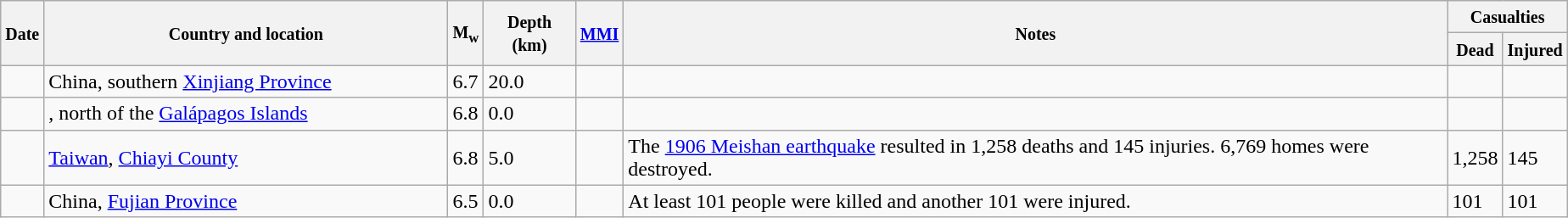<table class="wikitable sortable sort-under" style="border:1px black; margin-left:1em;">
<tr>
<th rowspan="2"><small>Date</small></th>
<th rowspan="2" style="width: 310px"><small>Country and location</small></th>
<th rowspan="2"><small>M<sub>w</sub></small></th>
<th rowspan="2"><small>Depth (km)</small></th>
<th rowspan="2"><small><a href='#'>MMI</a></small></th>
<th rowspan="2" class="unsortable"><small>Notes</small></th>
<th colspan="2"><small>Casualties</small></th>
</tr>
<tr>
<th><small>Dead</small></th>
<th><small>Injured</small></th>
</tr>
<tr>
<td></td>
<td> China, southern <a href='#'>Xinjiang Province</a></td>
<td>6.7</td>
<td>20.0</td>
<td></td>
<td></td>
<td></td>
<td></td>
</tr>
<tr>
<td></td>
<td>, north of the <a href='#'>Galápagos Islands</a></td>
<td>6.8</td>
<td>0.0</td>
<td></td>
<td></td>
<td></td>
<td></td>
</tr>
<tr>
<td></td>
<td> <a href='#'>Taiwan</a>, <a href='#'>Chiayi County</a></td>
<td>6.8</td>
<td>5.0</td>
<td></td>
<td>The <a href='#'>1906 Meishan earthquake</a> resulted in 1,258 deaths and 145 injuries. 6,769 homes were destroyed.</td>
<td>1,258</td>
<td>145</td>
</tr>
<tr>
<td></td>
<td> China, <a href='#'>Fujian Province</a></td>
<td>6.5</td>
<td>0.0</td>
<td></td>
<td>At least 101 people were killed and another 101 were injured.</td>
<td>101</td>
<td>101</td>
</tr>
</table>
